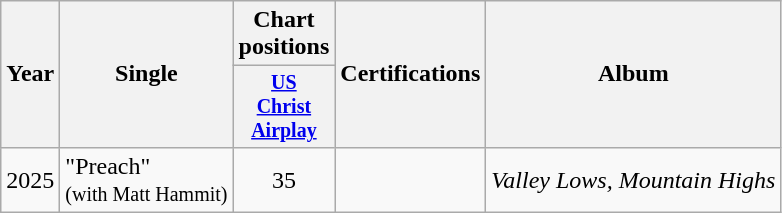<table class="wikitable" style="text-align:center;">
<tr>
<th rowspan="2">Year</th>
<th rowspan="2">Single</th>
<th>Chart positions</th>
<th rowspan="2">Certifications</th>
<th rowspan="2">Album</th>
</tr>
<tr style="font-size:smaller;">
<th width="45"><a href='#'>US<br>Christ Airplay</a><br></th>
</tr>
<tr>
<td>2025</td>
<td align="left">"Preach"<br><small>(with Matt Hammit)</small></td>
<td>35</td>
<td></td>
<td><em>Valley Lows, Mountain Highs</em></td>
</tr>
</table>
